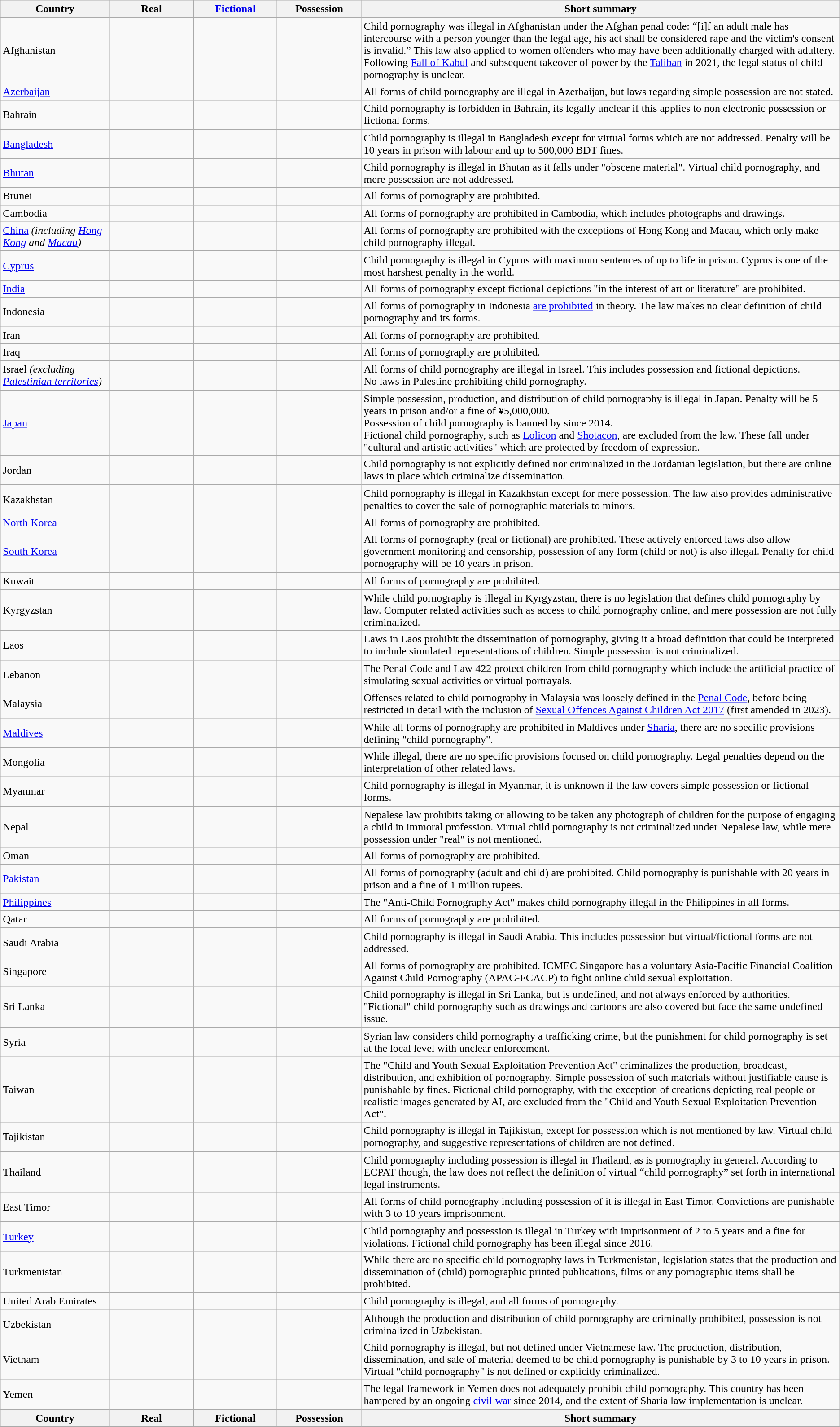<table class="wikitable sortable">
<tr>
<th style="width: 13%">Country</th>
<th style="width: 10%">Real</th>
<th style="width: 10%"><a href='#'>Fictional</a></th>
<th style="width: 10%">Possession</th>
<th style="width: 57%" class="unsortable">Short summary</th>
</tr>
<tr>
<td>Afghanistan</td>
<td></td>
<td></td>
<td></td>
<td>Child pornography was illegal in Afghanistan under the Afghan penal code: “[i]f an adult male has intercourse with a person younger than the legal age, his act shall be considered rape and the victim's consent is invalid.” This law also applied to women offenders who may have been additionally charged with adultery. Following <a href='#'>Fall of Kabul</a> and subsequent takeover of power by the <a href='#'>Taliban</a> in 2021, the legal status of child pornography is unclear.</td>
</tr>
<tr>
<td><a href='#'>Azerbaijan</a></td>
<td></td>
<td></td>
<td></td>
<td>All forms of child pornography are illegal in Azerbaijan, but laws regarding simple possession are not stated.</td>
</tr>
<tr>
<td>Bahrain</td>
<td></td>
<td></td>
<td></td>
<td>Child pornography is forbidden in Bahrain, its legally unclear if this applies to non electronic possession or fictional forms.</td>
</tr>
<tr>
<td><a href='#'>Bangladesh</a></td>
<td></td>
<td></td>
<td></td>
<td>Child pornography is illegal in Bangladesh except for virtual forms which are not addressed. Penalty will be 10 years in prison with labour and up to 500,000 BDT fines. </td>
</tr>
<tr>
<td><a href='#'>Bhutan</a></td>
<td></td>
<td></td>
<td></td>
<td>Child pornography is illegal in Bhutan as it falls under "obscene material". Virtual child pornography, and mere possession are not addressed. </td>
</tr>
<tr>
<td>Brunei</td>
<td></td>
<td></td>
<td></td>
<td>All forms of pornography are prohibited.</td>
</tr>
<tr>
<td>Cambodia</td>
<td></td>
<td></td>
<td></td>
<td>All forms of pornography are prohibited in Cambodia, which includes photographs and drawings.</td>
</tr>
<tr>
<td><a href='#'>China</a> <em>(including <a href='#'>Hong Kong</a> and <a href='#'>Macau</a>)</em></td>
<td></td>
<td></td>
<td></td>
<td>All forms of pornography are prohibited with the exceptions of Hong Kong and Macau, which only make child pornography illegal.</td>
</tr>
<tr>
<td><a href='#'>Cyprus</a></td>
<td></td>
<td></td>
<td></td>
<td>Child pornography is illegal in Cyprus with maximum sentences of up to life in prison. Cyprus is one of the most harshest penalty in the world.</td>
</tr>
<tr>
<td><a href='#'>India</a></td>
<td></td>
<td></td>
<td></td>
<td>All forms of pornography except fictional depictions "in the interest of art or literature" are prohibited.</td>
</tr>
<tr>
<td>Indonesia</td>
<td></td>
<td></td>
<td></td>
<td>All forms of pornography in Indonesia <a href='#'>are prohibited</a> in theory. The law makes no clear definition of child pornography and its forms.  </td>
</tr>
<tr>
<td>Iran</td>
<td></td>
<td></td>
<td></td>
<td>All forms of pornography are prohibited.</td>
</tr>
<tr>
<td>Iraq</td>
<td></td>
<td></td>
<td></td>
<td>All forms of pornography are prohibited.</td>
</tr>
<tr>
<td>Israel <em>(excluding <a href='#'>Palestinian territories</a>)</em></td>
<td></td>
<td></td>
<td></td>
<td>All forms of child pornography are illegal in Israel. This includes possession and fictional depictions.<br>No laws in Palestine prohibiting child pornography.</td>
</tr>
<tr>
<td><a href='#'>Japan</a></td>
<td></td>
<td></td>
<td></td>
<td>Simple possession, production, and distribution of child pornography is illegal in Japan. Penalty will be 5 years in prison and/or a fine of ¥5,000,000.<br>Possession of child pornography is banned by since 2014.<br>Fictional child pornography, such as <a href='#'>Lolicon</a> and <a href='#'>Shotacon</a>, are excluded from the law. These fall under "cultural and artistic activities" which are protected by freedom of expression.  </td>
</tr>
<tr>
<td>Jordan</td>
<td></td>
<td></td>
<td></td>
<td>Child pornography is not explicitly defined nor criminalized in the Jordanian legislation, but there are online laws in place which criminalize dissemination.</td>
</tr>
<tr>
<td>Kazakhstan</td>
<td></td>
<td></td>
<td></td>
<td>Child pornography is illegal in Kazakhstan except for mere possession. The law also provides administrative penalties to cover the sale of pornographic materials to minors.</td>
</tr>
<tr>
<td><a href='#'>North Korea</a></td>
<td></td>
<td></td>
<td></td>
<td>All forms of pornography are prohibited.</td>
</tr>
<tr>
<td><a href='#'>South Korea</a></td>
<td></td>
<td></td>
<td></td>
<td>All forms of pornography (real or fictional) are prohibited. These actively enforced laws also allow government monitoring and censorship, possession of any form (child or not) is also illegal. Penalty for child pornography will be 10 years in prison.</td>
</tr>
<tr>
<td>Kuwait</td>
<td></td>
<td></td>
<td></td>
<td>All forms of pornography are prohibited.</td>
</tr>
<tr>
<td>Kyrgyzstan</td>
<td></td>
<td></td>
<td></td>
<td>While child pornography is illegal in Kyrgyzstan, there is no legislation that defines child pornography by law. Computer related activities such as access to child pornography online, and mere possession are not fully criminalized.</td>
</tr>
<tr>
<td>Laos</td>
<td></td>
<td></td>
<td></td>
<td>Laws in Laos prohibit the dissemination of pornography, giving it a broad definition that could be interpreted to include simulated representations of children. Simple possession is not criminalized.</td>
</tr>
<tr>
<td>Lebanon</td>
<td></td>
<td></td>
<td></td>
<td>The Penal Code and Law 422 protect children from child pornography which include the artificial practice of simulating sexual activities or virtual portrayals.</td>
</tr>
<tr>
<td>Malaysia</td>
<td></td>
<td></td>
<td></td>
<td>Offenses related to child pornography in Malaysia was loosely defined in the <a href='#'>Penal Code</a>, before being restricted in detail with the inclusion of <a href='#'>Sexual Offences Against Children Act 2017</a> (first amended in 2023).</td>
</tr>
<tr>
<td><a href='#'>Maldives</a></td>
<td></td>
<td></td>
<td></td>
<td>While all forms of pornography are prohibited in Maldives under <a href='#'>Sharia</a>, there are no specific provisions defining "child pornography".</td>
</tr>
<tr>
<td>Mongolia</td>
<td></td>
<td></td>
<td></td>
<td>While illegal, there are no specific provisions focused on child pornography. Legal penalties depend on the interpretation of other related laws.</td>
</tr>
<tr>
<td>Myanmar</td>
<td></td>
<td></td>
<td></td>
<td>Child pornography is illegal in Myanmar, it is unknown if the law covers simple possession or fictional forms.</td>
</tr>
<tr>
<td>Nepal</td>
<td></td>
<td></td>
<td></td>
<td>Nepalese law prohibits taking or allowing to be taken any photograph of children for the purpose of engaging a child in immoral profession. Virtual child pornography is not criminalized under Nepalese law, while mere possession under "real" is not mentioned.  </td>
</tr>
<tr>
<td>Oman</td>
<td></td>
<td></td>
<td></td>
<td>All forms of pornography are prohibited.</td>
</tr>
<tr>
<td><a href='#'>Pakistan</a></td>
<td></td>
<td></td>
<td></td>
<td>All forms of pornography (adult and child) are prohibited. Child pornography is punishable with 20 years in prison and a fine of 1 million rupees.  </td>
</tr>
<tr>
<td><a href='#'>Philippines</a></td>
<td></td>
<td></td>
<td></td>
<td>The "Anti-Child Pornography Act" makes child pornography illegal in the Philippines in all forms.  </td>
</tr>
<tr>
<td>Qatar</td>
<td></td>
<td></td>
<td></td>
<td>All forms of pornography are prohibited.</td>
</tr>
<tr>
<td>Saudi Arabia</td>
<td></td>
<td></td>
<td></td>
<td>Child pornography is illegal in Saudi Arabia. This includes possession but virtual/fictional forms are not addressed.</td>
</tr>
<tr>
<td>Singapore</td>
<td></td>
<td></td>
<td></td>
<td>All forms of pornography are prohibited. ICMEC Singapore has a voluntary Asia-Pacific Financial Coalition Against Child Pornography (APAC-FCACP) to fight online child sexual exploitation.</td>
</tr>
<tr>
<td>Sri Lanka</td>
<td></td>
<td></td>
<td></td>
<td>Child pornography is illegal in Sri Lanka, but is undefined, and not always enforced by authorities. "Fictional" child pornography such as drawings and cartoons are also covered but face the same undefined issue.</td>
</tr>
<tr>
<td>Syria</td>
<td></td>
<td></td>
<td></td>
<td>Syrian law considers child pornography a trafficking crime, but the punishment for child pornography is set at the local level with unclear enforcement.</td>
</tr>
<tr>
<td>Taiwan</td>
<td></td>
<td></td>
<td></td>
<td>The "Child and Youth Sexual Exploitation Prevention Act" criminalizes the production, broadcast, distribution, and exhibition of pornography. Simple possession of such materials without justifiable cause is punishable by fines. Fictional child pornography, with the exception of creations depicting real people or realistic images generated by AI, are excluded from the "Child and Youth Sexual Exploitation Prevention Act".</td>
</tr>
<tr>
<td>Tajikistan</td>
<td></td>
<td></td>
<td></td>
<td>Child pornography is illegal in Tajikistan, except for possession which is not mentioned by law. Virtual child pornography, and suggestive representations of children are not defined.</td>
</tr>
<tr>
<td>Thailand</td>
<td></td>
<td></td>
<td></td>
<td>Child pornography including possession is illegal in Thailand, as is pornography in general. According to ECPAT though, the law does not reflect the definition of virtual “child pornography” set forth in international legal instruments.</td>
</tr>
<tr>
<td>East Timor</td>
<td></td>
<td></td>
<td></td>
<td>All forms of child pornography including possession of it is illegal in East Timor. Convictions are punishable with 3 to 10 years imprisonment.</td>
</tr>
<tr>
<td><a href='#'>Turkey</a></td>
<td></td>
<td></td>
<td></td>
<td>Child pornography and possession is illegal in Turkey with imprisonment of 2 to 5 years and a fine for violations. Fictional child pornography has been illegal since 2016.</td>
</tr>
<tr>
<td>Turkmenistan</td>
<td></td>
<td></td>
<td></td>
<td>While there are no specific child pornography laws in Turkmenistan, legislation states that the production and dissemination of (child) pornographic printed publications, films or any pornographic items shall be prohibited. </td>
</tr>
<tr>
<td>United Arab Emirates</td>
<td></td>
<td></td>
<td></td>
<td>Child pornography is illegal, and  all forms of pornography.</td>
</tr>
<tr>
<td>Uzbekistan</td>
<td></td>
<td></td>
<td></td>
<td>Although the production and distribution of child pornography are criminally prohibited, possession is not criminalized in Uzbekistan.</td>
</tr>
<tr>
<td>Vietnam</td>
<td></td>
<td></td>
<td></td>
<td>Child pornography is illegal, but not defined under Vietnamese law. The production, distribution, dissemination, and sale of material deemed to be child pornography is punishable by 3 to 10 years in prison. Virtual "child pornography" is not defined or explicitly criminalized.</td>
</tr>
<tr>
<td>Yemen</td>
<td></td>
<td></td>
<td></td>
<td>The legal framework in Yemen does not adequately prohibit child pornography. This country has been hampered by an ongoing <a href='#'>civil war</a> since 2014, and the extent of Sharia law implementation is unclear.</td>
</tr>
<tr>
<th style="width: 13%">Country</th>
<th style="width: 10%">Real</th>
<th style="width: 10%">Fictional</th>
<th style="width: 10%">Possession</th>
<th style="width: 57%" class="unsortable">Short summary</th>
</tr>
<tr>
</tr>
</table>
